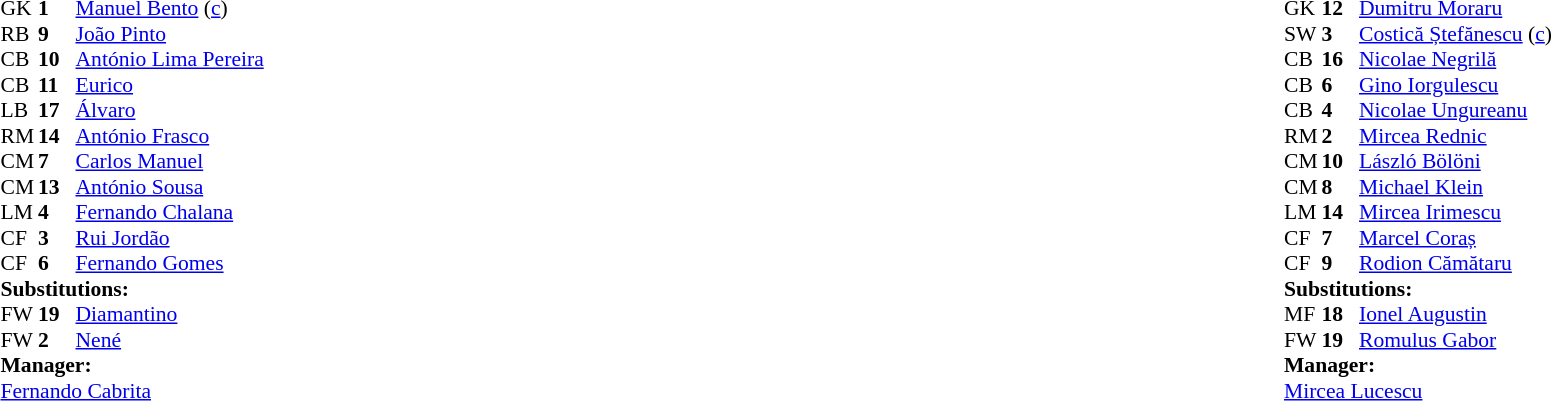<table style="width:100%;">
<tr>
<td style="vertical-align:top; width:40%;"><br><table style="font-size:90%" cellspacing="0" cellpadding="0">
<tr>
<th width="25"></th>
<th width="25"></th>
</tr>
<tr>
<td>GK</td>
<td><strong>1</strong></td>
<td><a href='#'>Manuel Bento</a> (<a href='#'>c</a>)</td>
</tr>
<tr>
<td>RB</td>
<td><strong>9</strong></td>
<td><a href='#'>João Pinto</a></td>
</tr>
<tr>
<td>CB</td>
<td><strong>10</strong></td>
<td><a href='#'>António Lima Pereira</a></td>
</tr>
<tr>
<td>CB</td>
<td><strong>11</strong></td>
<td><a href='#'>Eurico</a></td>
</tr>
<tr>
<td>LB</td>
<td><strong>17</strong></td>
<td><a href='#'>Álvaro</a></td>
</tr>
<tr>
<td>RM</td>
<td><strong>14</strong></td>
<td><a href='#'>António Frasco</a></td>
</tr>
<tr>
<td>CM</td>
<td><strong>7</strong></td>
<td><a href='#'>Carlos Manuel</a></td>
<td></td>
<td></td>
</tr>
<tr>
<td>CM</td>
<td><strong>13</strong></td>
<td><a href='#'>António Sousa</a></td>
</tr>
<tr>
<td>LM</td>
<td><strong>4</strong></td>
<td><a href='#'>Fernando Chalana</a></td>
<td></td>
<td></td>
</tr>
<tr>
<td>CF</td>
<td><strong>3</strong></td>
<td><a href='#'>Rui Jordão</a></td>
</tr>
<tr>
<td>CF</td>
<td><strong>6</strong></td>
<td><a href='#'>Fernando Gomes</a></td>
</tr>
<tr>
<td colspan=3><strong>Substitutions:</strong></td>
</tr>
<tr>
<td>FW</td>
<td><strong>19</strong></td>
<td><a href='#'>Diamantino</a></td>
<td></td>
<td></td>
</tr>
<tr>
<td>FW</td>
<td><strong>2</strong></td>
<td><a href='#'>Nené</a></td>
<td></td>
<td></td>
</tr>
<tr>
<td colspan=3><strong>Manager:</strong></td>
</tr>
<tr>
<td colspan=3><a href='#'>Fernando Cabrita</a></td>
</tr>
</table>
</td>
<td valign="top"></td>
<td style="vertical-align:top; width:50%;"><br><table style="font-size:90%; margin:auto;" cellspacing="0" cellpadding="0">
<tr>
<th width=25></th>
<th width=25></th>
</tr>
<tr>
<td>GK</td>
<td><strong>12</strong></td>
<td><a href='#'>Dumitru Moraru</a></td>
</tr>
<tr>
<td>SW</td>
<td><strong>3</strong></td>
<td><a href='#'>Costică Ștefănescu</a> (<a href='#'>c</a>)</td>
</tr>
<tr>
<td>CB</td>
<td><strong>16</strong></td>
<td><a href='#'>Nicolae Negrilă</a></td>
</tr>
<tr>
<td>CB</td>
<td><strong>6</strong></td>
<td><a href='#'>Gino Iorgulescu</a></td>
<td></td>
</tr>
<tr>
<td>CB</td>
<td><strong>4</strong></td>
<td><a href='#'>Nicolae Ungureanu</a></td>
</tr>
<tr>
<td>RM</td>
<td><strong>2</strong></td>
<td><a href='#'>Mircea Rednic</a></td>
</tr>
<tr>
<td>CM</td>
<td><strong>10</strong></td>
<td><a href='#'>László Bölöni</a></td>
</tr>
<tr>
<td>CM</td>
<td><strong>8</strong></td>
<td><a href='#'>Michael Klein</a></td>
</tr>
<tr>
<td>LM</td>
<td><strong>14</strong></td>
<td><a href='#'>Mircea Irimescu</a></td>
<td></td>
<td></td>
</tr>
<tr>
<td>CF</td>
<td><strong>7</strong></td>
<td><a href='#'>Marcel Coraș</a></td>
</tr>
<tr>
<td>CF</td>
<td><strong>9</strong></td>
<td><a href='#'>Rodion Cămătaru</a></td>
<td></td>
<td></td>
</tr>
<tr>
<td colspan=3><strong>Substitutions:</strong></td>
</tr>
<tr>
<td>MF</td>
<td><strong>18</strong></td>
<td><a href='#'>Ionel Augustin</a></td>
<td></td>
<td></td>
</tr>
<tr>
<td>FW</td>
<td><strong>19</strong></td>
<td><a href='#'>Romulus Gabor</a></td>
<td></td>
<td></td>
</tr>
<tr>
<td colspan=3><strong>Manager:</strong></td>
</tr>
<tr>
<td colspan=3><a href='#'>Mircea Lucescu</a></td>
</tr>
</table>
</td>
</tr>
</table>
